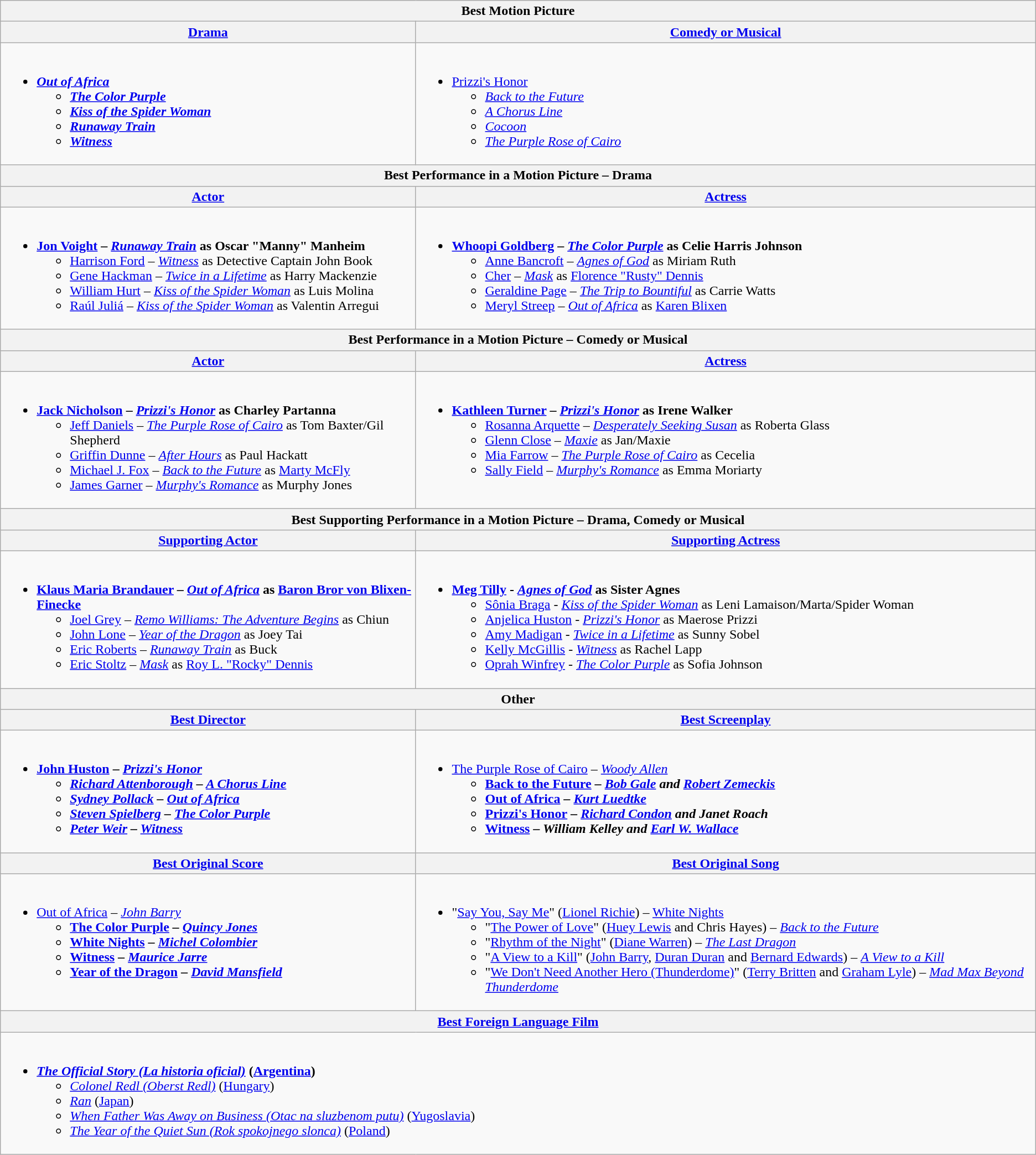<table class="wikitable" style="width=100%">
<tr>
<th colspan="2">Best Motion Picture</th>
</tr>
<tr>
<th style="width=50%"><a href='#'>Drama</a></th>
<th style="width=50%"><a href='#'>Comedy or Musical</a></th>
</tr>
<tr>
<td valign="top"><br><ul><li><strong> <em><a href='#'>Out of Africa</a><strong><em><ul><li></em><a href='#'>The Color Purple</a><em></li><li></em><a href='#'>Kiss of the Spider Woman</a><em></li><li></em><a href='#'>Runaway Train</a><em></li><li></em><a href='#'>Witness</a><em></li></ul></li></ul></td>
<td valign="top"><br><ul><li></strong> </em><a href='#'>Prizzi's Honor</a></em></strong><ul><li><em><a href='#'>Back to the Future</a></em></li><li><em><a href='#'>A Chorus Line</a></em></li><li><em><a href='#'>Cocoon</a></em></li><li><em><a href='#'>The Purple Rose of Cairo</a></em></li></ul></li></ul></td>
</tr>
<tr>
<th colspan="2">Best Performance in a Motion Picture – Drama</th>
</tr>
<tr>
<th><a href='#'>Actor</a></th>
<th><a href='#'>Actress</a></th>
</tr>
<tr>
<td valign="top"><br><ul><li><strong> <a href='#'>Jon Voight</a> – <em><a href='#'>Runaway Train</a></em> as Oscar "Manny" Manheim</strong><ul><li><a href='#'>Harrison Ford</a> – <em><a href='#'>Witness</a></em> as Detective Captain John Book</li><li><a href='#'>Gene Hackman</a> – <em><a href='#'>Twice in a Lifetime</a></em> as Harry Mackenzie</li><li><a href='#'>William Hurt</a> – <em><a href='#'>Kiss of the Spider Woman</a></em> as Luis Molina</li><li><a href='#'>Raúl Juliá</a> – <em><a href='#'>Kiss of the Spider Woman</a></em> as Valentin Arregui</li></ul></li></ul></td>
<td valign="top"><br><ul><li><strong> <a href='#'>Whoopi Goldberg</a> – <em><a href='#'>The Color Purple</a></em> as Celie Harris Johnson</strong><ul><li><a href='#'>Anne Bancroft</a> – <em><a href='#'>Agnes of God</a></em> as Miriam Ruth</li><li><a href='#'>Cher</a> – <em><a href='#'>Mask</a></em> as <a href='#'>Florence "Rusty" Dennis</a></li><li><a href='#'>Geraldine Page</a> – <em><a href='#'>The Trip to Bountiful</a></em> as Carrie Watts</li><li><a href='#'>Meryl Streep</a> – <em><a href='#'>Out of Africa</a></em> as <a href='#'>Karen Blixen</a></li></ul></li></ul></td>
</tr>
<tr>
<th colspan="2">Best Performance in a Motion Picture – Comedy or Musical</th>
</tr>
<tr>
<th><a href='#'>Actor</a></th>
<th><a href='#'>Actress</a></th>
</tr>
<tr>
<td valign="top"><br><ul><li><strong> <a href='#'>Jack Nicholson</a> – <em><a href='#'>Prizzi's Honor</a></em> as Charley Partanna</strong><ul><li><a href='#'>Jeff Daniels</a> – <em><a href='#'>The Purple Rose of Cairo</a></em> as Tom Baxter/Gil Shepherd</li><li><a href='#'>Griffin Dunne</a> – <em><a href='#'>After Hours</a></em> as Paul Hackatt</li><li><a href='#'>Michael J. Fox</a> – <em><a href='#'>Back to the Future</a></em> as <a href='#'>Marty McFly</a></li><li><a href='#'>James Garner</a> – <em><a href='#'>Murphy's Romance</a></em> as Murphy Jones</li></ul></li></ul></td>
<td valign="top"><br><ul><li><strong> <a href='#'>Kathleen Turner</a> – <em><a href='#'>Prizzi's Honor</a></em> as Irene Walker</strong><ul><li><a href='#'>Rosanna Arquette</a> – <em><a href='#'>Desperately Seeking Susan</a></em> as Roberta Glass</li><li><a href='#'>Glenn Close</a> – <em><a href='#'>Maxie</a></em> as Jan/Maxie</li><li><a href='#'>Mia Farrow</a> – <em><a href='#'>The Purple Rose of Cairo</a></em> as Cecelia</li><li><a href='#'>Sally Field</a> – <em><a href='#'>Murphy's Romance</a></em> as Emma Moriarty</li></ul></li></ul></td>
</tr>
<tr>
<th colspan="2">Best Supporting Performance in a Motion Picture – Drama, Comedy or Musical</th>
</tr>
<tr>
<th><a href='#'>Supporting Actor</a></th>
<th><a href='#'>Supporting Actress</a></th>
</tr>
<tr>
<td valign="top"><br><ul><li><strong> <a href='#'>Klaus Maria Brandauer</a> – <em><a href='#'>Out of Africa</a></em> as <a href='#'>Baron Bror von Blixen-Finecke</a></strong><ul><li><a href='#'>Joel Grey</a> – <em><a href='#'>Remo Williams: The Adventure Begins</a></em> as Chiun</li><li><a href='#'>John Lone</a> – <em><a href='#'>Year of the Dragon</a></em> as Joey Tai</li><li><a href='#'>Eric Roberts</a> – <em><a href='#'>Runaway Train</a></em> as Buck</li><li><a href='#'>Eric Stoltz</a> – <em><a href='#'>Mask</a></em> as <a href='#'>Roy L. "Rocky" Dennis</a></li></ul></li></ul></td>
<td valign="top"><br><ul><li><strong> <a href='#'>Meg Tilly</a> - <em><a href='#'>Agnes of God</a></em> as Sister Agnes</strong><ul><li><a href='#'>Sônia Braga</a> - <em><a href='#'>Kiss of the Spider Woman</a></em> as Leni Lamaison/Marta/Spider Woman</li><li><a href='#'>Anjelica Huston</a> - <em><a href='#'>Prizzi's Honor</a></em> as Maerose Prizzi</li><li><a href='#'>Amy Madigan</a> - <em><a href='#'>Twice in a Lifetime</a></em> as Sunny Sobel</li><li><a href='#'>Kelly McGillis</a> - <em><a href='#'>Witness</a></em> as Rachel Lapp</li><li><a href='#'>Oprah Winfrey</a> - <em><a href='#'>The Color Purple</a></em> as Sofia Johnson</li></ul></li></ul></td>
</tr>
<tr>
<th colspan=2>Other</th>
</tr>
<tr>
<th><a href='#'>Best Director</a></th>
<th><a href='#'>Best Screenplay</a></th>
</tr>
<tr>
<td valign="top"><br><ul><li><strong> <a href='#'>John Huston</a> – <em><a href='#'>Prizzi's Honor</a><strong><em><ul><li><a href='#'>Richard Attenborough</a> – </em><a href='#'>A Chorus Line</a><em></li><li><a href='#'>Sydney Pollack</a> – </em><a href='#'>Out of Africa</a><em></li><li><a href='#'>Steven Spielberg</a> – </em><a href='#'>The Color Purple</a><em></li><li><a href='#'>Peter Weir</a> – </em><a href='#'>Witness</a><em></li></ul></li></ul></td>
<td valign="top"><br><ul><li></strong> </em><a href='#'>The Purple Rose of Cairo</a><em> – <a href='#'>Woody Allen</a><strong><ul><li></em><a href='#'>Back to the Future</a><em> – <a href='#'>Bob Gale</a> and <a href='#'>Robert Zemeckis</a></li><li></em><a href='#'>Out of Africa</a><em> – <a href='#'>Kurt Luedtke</a></li><li></em><a href='#'>Prizzi's Honor</a><em> – <a href='#'>Richard Condon</a> and Janet Roach</li><li></em><a href='#'>Witness</a><em> – William Kelley and <a href='#'>Earl W. Wallace</a></li></ul></li></ul></td>
</tr>
<tr>
<th><a href='#'>Best Original Score</a></th>
<th><a href='#'>Best Original Song</a></th>
</tr>
<tr>
<td valign="top"><br><ul><li></strong> </em><a href='#'>Out of Africa</a><em> – <a href='#'>John Barry</a><strong><ul><li></em><a href='#'>The Color Purple</a><em> – <a href='#'>Quincy Jones</a></li><li></em><a href='#'>White Nights</a><em> – <a href='#'>Michel Colombier</a></li><li></em><a href='#'>Witness</a><em> – <a href='#'>Maurice Jarre</a></li><li></em><a href='#'>Year of the Dragon</a><em> – <a href='#'>David Mansfield</a></li></ul></li></ul></td>
<td valign="top"><br><ul><li></strong> "<a href='#'>Say You, Say Me</a>" (<a href='#'>Lionel Richie</a>) – </em><a href='#'>White Nights</a></em></strong><ul><li>"<a href='#'>The Power of Love</a>" (<a href='#'>Huey Lewis</a> and Chris Hayes) – <em><a href='#'>Back to the Future</a></em></li><li>"<a href='#'>Rhythm of the Night</a>" (<a href='#'>Diane Warren</a>) – <em><a href='#'>The Last Dragon</a></em></li><li>"<a href='#'>A View to a Kill</a>" (<a href='#'>John Barry</a>, <a href='#'>Duran Duran</a> and <a href='#'>Bernard Edwards</a>) – <em><a href='#'>A View to a Kill</a></em></li><li>"<a href='#'>We Don't Need Another Hero (Thunderdome)</a>" (<a href='#'>Terry Britten</a> and <a href='#'>Graham Lyle</a>) – <em><a href='#'>Mad Max Beyond Thunderdome</a></em></li></ul></li></ul></td>
</tr>
<tr>
<th colspan=2><a href='#'>Best Foreign Language Film</a></th>
</tr>
<tr>
<td colspan=2 style="vertical-align:top;"><br><ul><li><strong> <em><a href='#'>The Official Story (La historia oficial)</a></em> (<a href='#'>Argentina</a>)</strong><ul><li><em><a href='#'>Colonel Redl (Oberst Redl)</a></em> (<a href='#'>Hungary</a>)</li><li><em><a href='#'>Ran</a></em> (<a href='#'>Japan</a>)</li><li><em><a href='#'>When Father Was Away on Business (Otac na sluzbenom putu)</a></em> (<a href='#'>Yugoslavia</a>)</li><li><em><a href='#'>The Year of the Quiet Sun (Rok spokojnego slonca)</a></em> (<a href='#'>Poland</a>)</li></ul></li></ul></td>
</tr>
</table>
